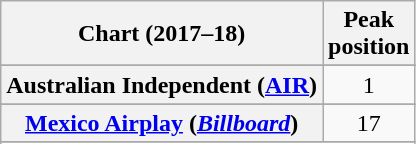<table class="wikitable sortable plainrowheaders" style="text-align:center">
<tr>
<th scope="col">Chart (2017–18)</th>
<th scope="col">Peak<br>position</th>
</tr>
<tr>
</tr>
<tr>
<th scope="row">Australian Independent (<a href='#'>AIR</a>)</th>
<td>1</td>
</tr>
<tr>
</tr>
<tr>
</tr>
<tr>
<th scope="row"><a href='#'>Mexico Airplay</a> (<em><a href='#'>Billboard</a></em>)</th>
<td>17</td>
</tr>
<tr>
</tr>
<tr>
</tr>
</table>
